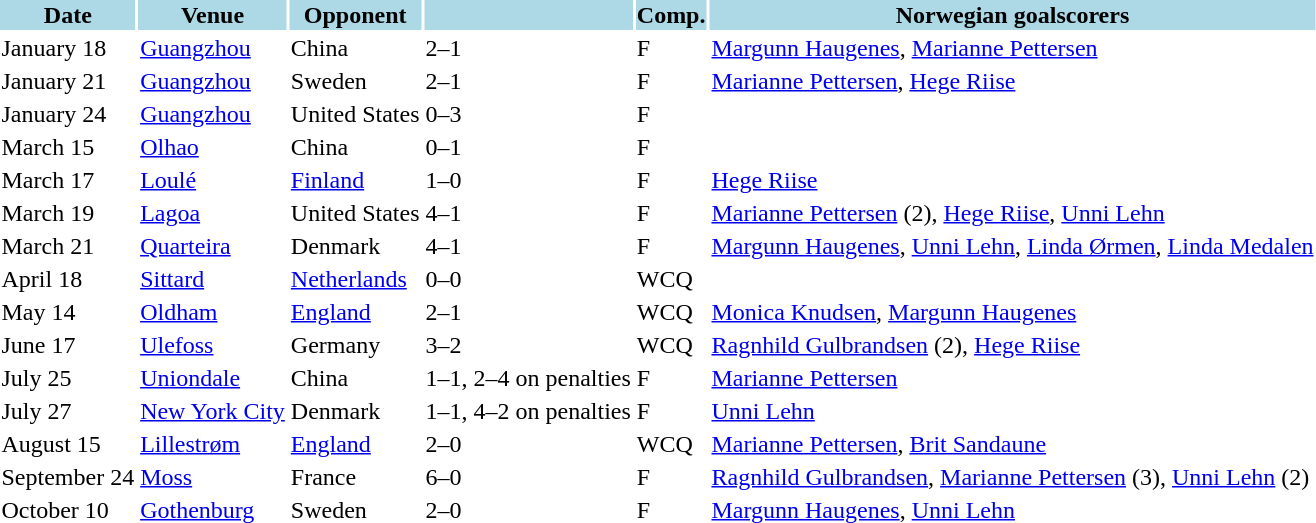<table>
<tr>
<th style="background: lightblue;">Date</th>
<th style="background: lightblue;">Venue</th>
<th style="background: lightblue;">Opponent</th>
<th style="background: lightblue;" align=center></th>
<th style="background: lightblue;" align=center>Comp.</th>
<th style="background: lightblue;">Norwegian goalscorers</th>
</tr>
<tr>
<td>January 18</td>
<td><a href='#'>Guangzhou</a></td>
<td>China</td>
<td>2–1</td>
<td>F</td>
<td><a href='#'>Margunn Haugenes</a>, <a href='#'>Marianne Pettersen</a></td>
</tr>
<tr>
<td>January 21</td>
<td><a href='#'>Guangzhou</a></td>
<td>Sweden</td>
<td>2–1</td>
<td>F</td>
<td><a href='#'>Marianne Pettersen</a>, <a href='#'>Hege Riise</a></td>
</tr>
<tr>
<td>January 24</td>
<td><a href='#'>Guangzhou</a></td>
<td>United States</td>
<td>0–3</td>
<td>F</td>
<td></td>
</tr>
<tr>
<td>March 15</td>
<td><a href='#'>Olhao</a></td>
<td>China</td>
<td>0–1</td>
<td>F</td>
<td></td>
</tr>
<tr>
<td>March 17</td>
<td><a href='#'>Loulé</a></td>
<td><a href='#'>Finland</a></td>
<td>1–0</td>
<td>F</td>
<td><a href='#'>Hege Riise</a></td>
</tr>
<tr>
<td>March 19</td>
<td><a href='#'>Lagoa</a></td>
<td>United States</td>
<td>4–1</td>
<td>F</td>
<td><a href='#'>Marianne Pettersen</a> (2), <a href='#'>Hege Riise</a>, <a href='#'>Unni Lehn</a></td>
</tr>
<tr>
<td>March 21</td>
<td><a href='#'>Quarteira</a></td>
<td>Denmark</td>
<td>4–1</td>
<td>F</td>
<td><a href='#'>Margunn Haugenes</a>, <a href='#'>Unni Lehn</a>, <a href='#'>Linda Ørmen</a>, <a href='#'>Linda Medalen</a></td>
</tr>
<tr>
<td>April 18</td>
<td><a href='#'>Sittard</a></td>
<td><a href='#'>Netherlands</a></td>
<td>0–0</td>
<td>WCQ</td>
<td></td>
</tr>
<tr>
<td>May 14</td>
<td><a href='#'>Oldham</a></td>
<td><a href='#'>England</a></td>
<td>2–1</td>
<td>WCQ</td>
<td><a href='#'>Monica Knudsen</a>, <a href='#'>Margunn Haugenes</a></td>
</tr>
<tr>
<td>June 17</td>
<td><a href='#'>Ulefoss</a></td>
<td>Germany</td>
<td>3–2</td>
<td>WCQ</td>
<td><a href='#'>Ragnhild Gulbrandsen</a> (2), <a href='#'>Hege Riise</a></td>
</tr>
<tr>
<td>July 25</td>
<td><a href='#'>Uniondale</a></td>
<td>China</td>
<td>1–1, 2–4 on penalties</td>
<td>F</td>
<td><a href='#'>Marianne Pettersen</a></td>
</tr>
<tr>
<td>July 27</td>
<td><a href='#'>New York City</a></td>
<td>Denmark</td>
<td>1–1, 4–2 on penalties</td>
<td>F</td>
<td><a href='#'>Unni Lehn</a></td>
</tr>
<tr>
<td>August 15</td>
<td><a href='#'>Lillestrøm</a></td>
<td><a href='#'>England</a></td>
<td>2–0</td>
<td>WCQ</td>
<td><a href='#'>Marianne Pettersen</a>, <a href='#'>Brit Sandaune</a></td>
</tr>
<tr>
<td>September 24</td>
<td><a href='#'>Moss</a></td>
<td>France</td>
<td>6–0</td>
<td>F</td>
<td><a href='#'>Ragnhild Gulbrandsen</a>, <a href='#'>Marianne Pettersen</a> (3), <a href='#'>Unni Lehn</a> (2)</td>
</tr>
<tr>
<td>October 10</td>
<td><a href='#'>Gothenburg</a></td>
<td>Sweden</td>
<td>2–0</td>
<td>F</td>
<td><a href='#'>Margunn Haugenes</a>, <a href='#'>Unni Lehn</a></td>
</tr>
</table>
